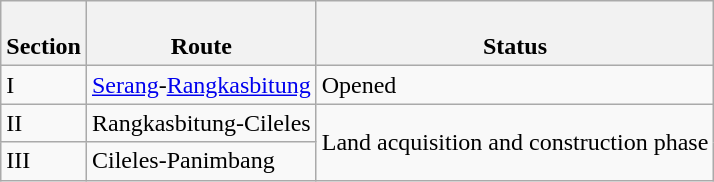<table class="wikitable">
<tr>
<th><br>Section</th>
<th><br>Route</th>
<th><br>Status</th>
</tr>
<tr>
<td>I</td>
<td><a href='#'>Serang</a>-<a href='#'>Rangkasbitung</a></td>
<td>Opened</td>
</tr>
<tr>
<td>II</td>
<td>Rangkasbitung-Cileles</td>
<td rowspan="2">Land acquisition and construction phase</td>
</tr>
<tr>
<td>III</td>
<td>Cileles-Panimbang</td>
</tr>
</table>
